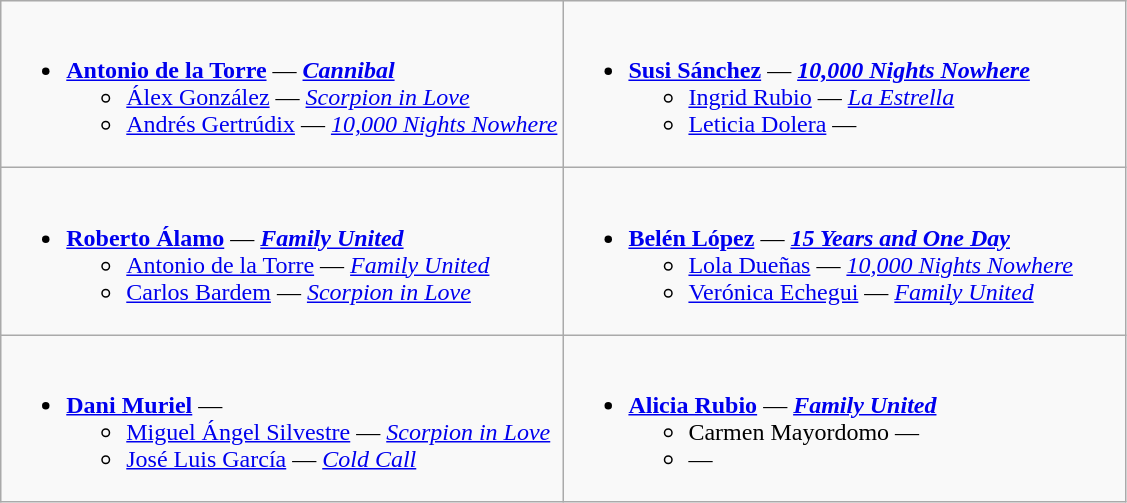<table class=wikitable>
<tr>
<td style="vertical-align:top; width:50%;"><br><ul><li><strong><a href='#'>Antonio de la Torre</a></strong> — <strong><em><a href='#'>Cannibal</a></em></strong><ul><li><a href='#'>Álex González</a> — <em><a href='#'>Scorpion in Love</a></em></li><li><a href='#'>Andrés Gertrúdix</a> — <em><a href='#'>10,000 Nights Nowhere</a></em></li></ul></li></ul></td>
<td style="vertical-align:top; width:50%;"><br><ul><li><strong><a href='#'>Susi Sánchez</a></strong> — <strong><em><a href='#'>10,000 Nights Nowhere</a></em></strong><ul><li><a href='#'>Ingrid Rubio</a> — <em><a href='#'>La Estrella</a></em></li><li><a href='#'>Leticia Dolera</a> — <em></em></li></ul></li></ul></td>
</tr>
<tr>
<td style="vertical-align:top; width:50%;"><br><ul><li><strong><a href='#'>Roberto Álamo</a></strong> — <strong><em><a href='#'>Family United</a></em></strong><ul><li><a href='#'>Antonio de la Torre</a> — <em><a href='#'>Family United</a></em></li><li><a href='#'>Carlos Bardem</a> — <em><a href='#'>Scorpion in Love</a></em></li></ul></li></ul></td>
<td style="vertical-align:top; width:50%;"><br><ul><li><strong><a href='#'>Belén López</a></strong> — <strong><em><a href='#'>15 Years and One Day</a></em></strong><ul><li><a href='#'>Lola Dueñas</a>  — <em><a href='#'>10,000 Nights Nowhere</a></em></li><li><a href='#'>Verónica Echegui</a>  — <em><a href='#'>Family United</a></em></li></ul></li></ul></td>
</tr>
<tr>
<td style="vertical-align:top; width:50%;"><br><ul><li><strong><a href='#'>Dani Muriel</a></strong> — <strong><em></em></strong><ul><li><a href='#'>Miguel Ángel Silvestre</a> — <em><a href='#'>Scorpion in Love</a></em></li><li><a href='#'>José Luis García</a> — <em><a href='#'>Cold Call</a></em></li></ul></li></ul></td>
<td style="vertical-align:top; width:50%;"><br><ul><li><strong><a href='#'>Alicia Rubio</a></strong> — <strong><em><a href='#'>Family United</a></em></strong><ul><li>Carmen Mayordomo — <em></em></li><li> — <em></em></li></ul></li></ul></td>
</tr>
</table>
